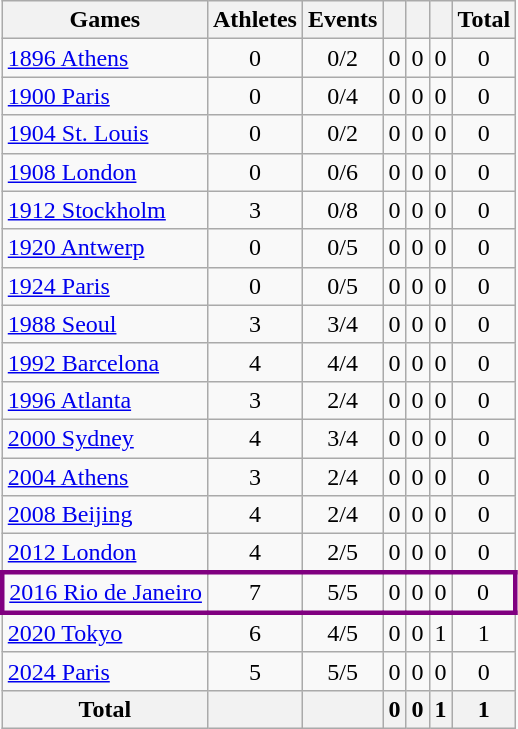<table class="wikitable sortable" style="text-align:center">
<tr>
<th>Games</th>
<th>Athletes</th>
<th>Events</th>
<th width:3em; font-weight:bold;"></th>
<th width:3em; font-weight:bold;"></th>
<th width:3em; font-weight:bold;"></th>
<th style="width:3; font-weight:bold;">Total</th>
</tr>
<tr>
<td align=left> <a href='#'>1896 Athens</a></td>
<td>0</td>
<td>0/2</td>
<td>0</td>
<td>0</td>
<td>0</td>
<td>0</td>
</tr>
<tr>
<td align=left> <a href='#'>1900 Paris</a></td>
<td>0</td>
<td>0/4</td>
<td>0</td>
<td>0</td>
<td>0</td>
<td>0</td>
</tr>
<tr>
<td align=left> <a href='#'>1904 St. Louis</a></td>
<td>0</td>
<td>0/2</td>
<td>0</td>
<td>0</td>
<td>0</td>
<td>0</td>
</tr>
<tr>
<td align=left> <a href='#'>1908 London</a></td>
<td>0</td>
<td>0/6</td>
<td>0</td>
<td>0</td>
<td>0</td>
<td>0</td>
</tr>
<tr>
<td align=left> <a href='#'>1912 Stockholm</a></td>
<td>3</td>
<td>0/8</td>
<td>0</td>
<td>0</td>
<td>0</td>
<td>0</td>
</tr>
<tr>
<td align=left> <a href='#'>1920 Antwerp</a></td>
<td>0</td>
<td>0/5</td>
<td>0</td>
<td>0</td>
<td>0</td>
<td>0</td>
</tr>
<tr>
<td align=left> <a href='#'>1924 Paris</a></td>
<td>0</td>
<td>0/5</td>
<td>0</td>
<td>0</td>
<td>0</td>
<td>0</td>
</tr>
<tr>
<td align=left> <a href='#'>1988 Seoul</a></td>
<td>3</td>
<td>3/4</td>
<td>0</td>
<td>0</td>
<td>0</td>
<td>0</td>
</tr>
<tr>
<td align=left> <a href='#'>1992 Barcelona</a></td>
<td>4</td>
<td>4/4</td>
<td>0</td>
<td>0</td>
<td>0</td>
<td>0</td>
</tr>
<tr>
<td align=left> <a href='#'>1996 Atlanta</a></td>
<td>3</td>
<td>2/4</td>
<td>0</td>
<td>0</td>
<td>0</td>
<td>0</td>
</tr>
<tr>
<td align=left> <a href='#'>2000 Sydney</a></td>
<td>4</td>
<td>3/4</td>
<td>0</td>
<td>0</td>
<td>0</td>
<td>0</td>
</tr>
<tr>
<td align=left> <a href='#'>2004 Athens</a></td>
<td>3</td>
<td>2/4</td>
<td>0</td>
<td>0</td>
<td>0</td>
<td>0</td>
</tr>
<tr>
<td align=left> <a href='#'>2008 Beijing</a></td>
<td>4</td>
<td>2/4</td>
<td>0</td>
<td>0</td>
<td>0</td>
<td>0</td>
</tr>
<tr>
<td align=left> <a href='#'>2012 London</a></td>
<td>4</td>
<td>2/5</td>
<td>0</td>
<td>0</td>
<td>0</td>
<td>0</td>
</tr>
<tr>
</tr>
<tr align=center style="border: 3px solid purple">
<td align=left> <a href='#'>2016 Rio de Janeiro</a></td>
<td>7</td>
<td>5/5</td>
<td>0</td>
<td>0</td>
<td>0</td>
<td>0</td>
</tr>
<tr>
<td align=left> <a href='#'>2020 Tokyo</a></td>
<td>6</td>
<td>4/5</td>
<td>0</td>
<td>0</td>
<td>1</td>
<td>1</td>
</tr>
<tr>
<td align=left> <a href='#'>2024 Paris</a></td>
<td>5</td>
<td>5/5</td>
<td>0</td>
<td>0</td>
<td>0</td>
<td>0</td>
</tr>
<tr>
<th>Total</th>
<th></th>
<th></th>
<th>0</th>
<th>0</th>
<th>1</th>
<th>1</th>
</tr>
</table>
